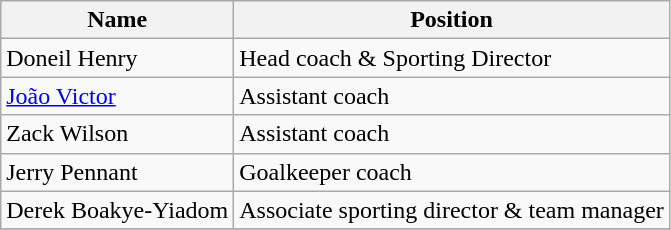<table class="wikitable">
<tr>
<th>Name</th>
<th>Position</th>
</tr>
<tr>
<td>Doneil Henry</td>
<td>Head coach & Sporting Director</td>
</tr>
<tr>
<td><a href='#'>João Victor</a></td>
<td>Assistant coach</td>
</tr>
<tr>
<td>Zack Wilson</td>
<td>Assistant coach</td>
</tr>
<tr>
<td>Jerry Pennant</td>
<td>Goalkeeper coach</td>
</tr>
<tr>
<td>Derek Boakye-Yiadom</td>
<td>Associate sporting director & team manager</td>
</tr>
<tr>
</tr>
</table>
